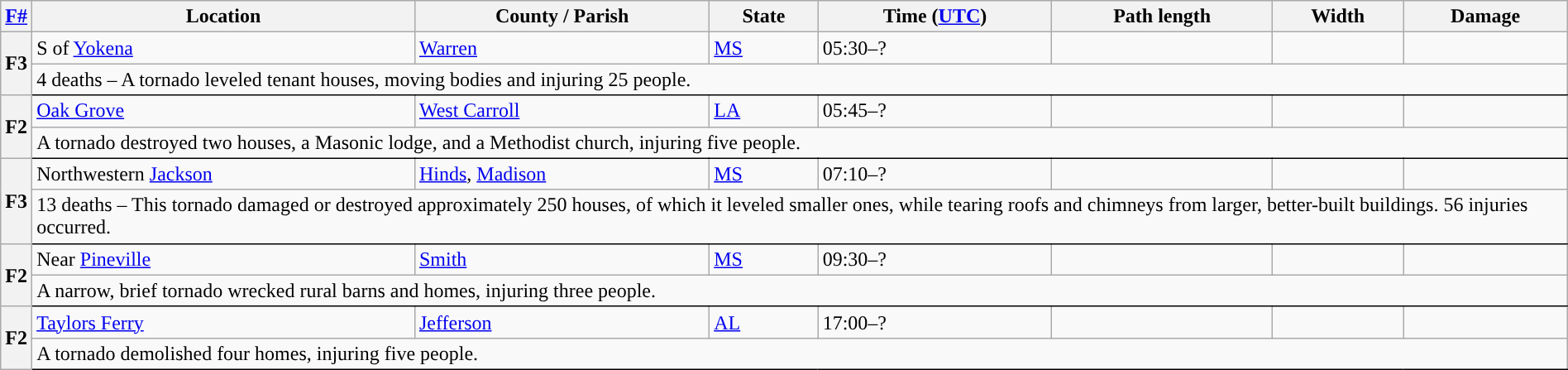<table class="wikitable sortable" style="width:100%;">
<tr>
<th scope="col"  style="width:2%; text-align:center;"><a href='#'>F#</a></th>
<th scope="col" text-align:center;" class="unsortable">Location</th>
<th scope="col" text-align:center;" class="unsortable">County / Parish</th>
<th scope="col" text-align:center;">State</th>
<th scope="col" text-align:center;">Time (<a href='#'>UTC</a>)</th>
<th scope="col" text-align:center;">Path length</th>
<th scope="col" text-align:center;">Width</th>
<th scope="col" text-align:center;">Damage</th>
</tr>
<tr>
<th scope="row" rowspan="2" style="background-color:#">F3</th>
<td>S of <a href='#'>Yokena</a></td>
<td><a href='#'>Warren</a></td>
<td><a href='#'>MS</a></td>
<td>05:30–?</td>
<td></td>
<td></td>
<td></td>
</tr>
<tr class="expand-child">
<td colspan="9" style=" border-bottom: 1px solid black;">4 deaths – A tornado leveled tenant houses, moving bodies  and injuring 25 people.</td>
</tr>
<tr>
<th scope="row" rowspan="2" style="background-color:#">F2</th>
<td><a href='#'>Oak Grove</a></td>
<td><a href='#'>West Carroll</a></td>
<td><a href='#'>LA</a></td>
<td>05:45–?</td>
<td></td>
<td></td>
<td></td>
</tr>
<tr class="expand-child">
<td colspan="9" style=" border-bottom: 1px solid black;">A tornado destroyed two houses, a Masonic lodge, and a Methodist church, injuring five people.</td>
</tr>
<tr>
<th scope="row" rowspan="2" style="background-color:#">F3</th>
<td>Northwestern <a href='#'>Jackson</a></td>
<td><a href='#'>Hinds</a>, <a href='#'>Madison</a></td>
<td><a href='#'>MS</a></td>
<td>07:10–?</td>
<td></td>
<td></td>
<td></td>
</tr>
<tr class="expand-child">
<td colspan="9" style=" border-bottom: 1px solid black;">13 deaths – This tornado damaged or destroyed approximately 250 houses, of which it leveled smaller ones, while tearing roofs and chimneys from larger, better-built buildings. 56 injuries occurred.</td>
</tr>
<tr>
<th scope="row" rowspan="2" style="background-color:#">F2</th>
<td>Near <a href='#'>Pineville</a></td>
<td><a href='#'>Smith</a></td>
<td><a href='#'>MS</a></td>
<td>09:30–?</td>
<td></td>
<td></td>
<td></td>
</tr>
<tr class="expand-child">
<td colspan="9" style=" border-bottom: 1px solid black;">A narrow, brief tornado wrecked rural barns and homes, injuring three people.</td>
</tr>
<tr>
<th scope="row" rowspan="2" style="background-color:#">F2</th>
<td><a href='#'>Taylors Ferry</a></td>
<td><a href='#'>Jefferson</a></td>
<td><a href='#'>AL</a></td>
<td>17:00–?</td>
<td></td>
<td></td>
<td></td>
</tr>
<tr class="expand-child">
<td colspan="9" style=" border-bottom: 1px solid black;">A tornado demolished four homes, injuring five people.</td>
</tr>
</table>
